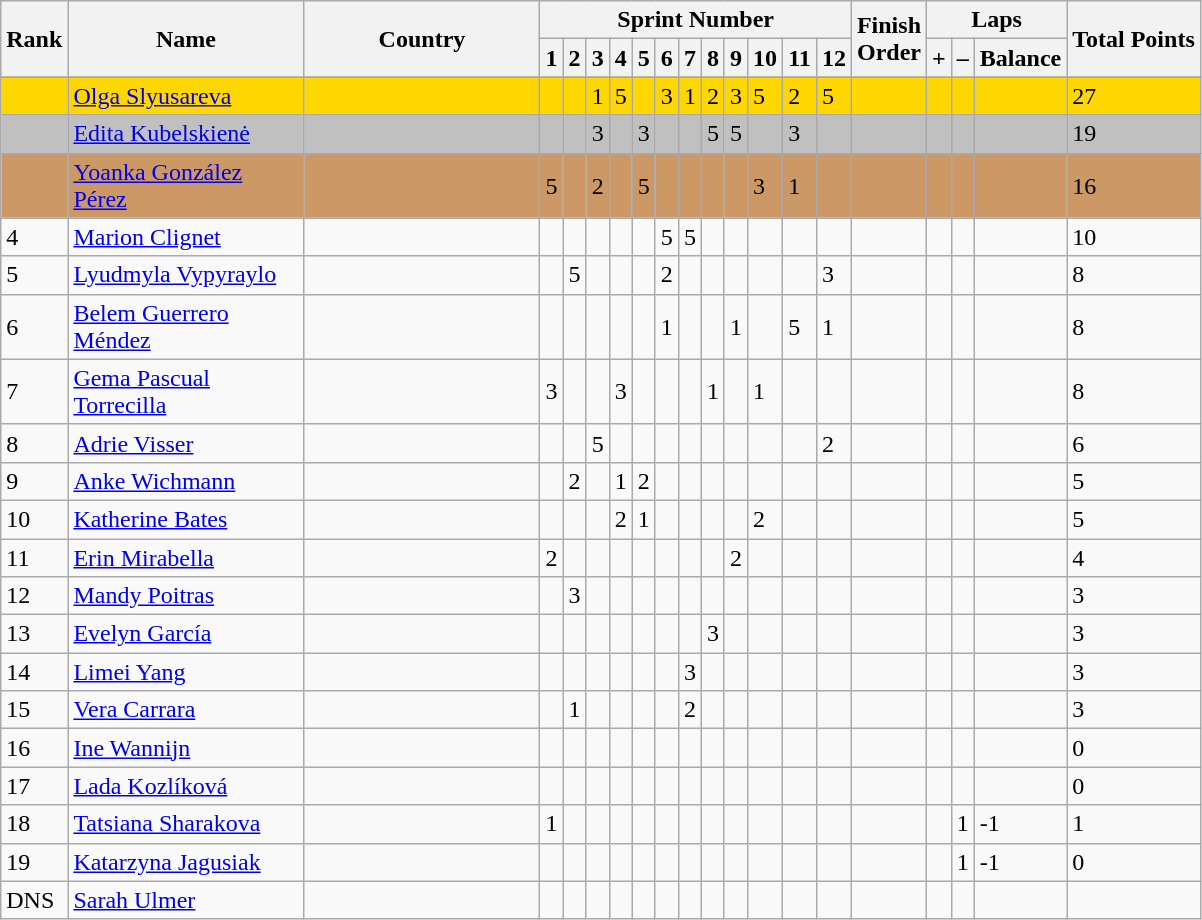<table class="wikitable">
<tr>
<th width=20 rowspan=2>Rank</th>
<th width=150 rowspan=2>Name</th>
<th width=150 rowspan=2>Country</th>
<th colspan=12>Sprint Number</th>
<th rowspan=2 width=30>Finish Order</th>
<th colspan=3>Laps</th>
<th rowspan=2>Total Points</th>
</tr>
<tr>
<th>1</th>
<th>2</th>
<th>3</th>
<th>4</th>
<th>5</th>
<th>6</th>
<th>7</th>
<th>8</th>
<th>9</th>
<th>10</th>
<th>11</th>
<th>12</th>
<th>+</th>
<th>–</th>
<th>Balance</th>
</tr>
<tr>
</tr>
<tr bgcolor=gold>
<td></td>
<td><a href='#'>Olga Slyusareva</a></td>
<td></td>
<td></td>
<td></td>
<td>1</td>
<td>5</td>
<td></td>
<td>3</td>
<td>1</td>
<td>2</td>
<td>3</td>
<td>5</td>
<td>2</td>
<td>5</td>
<td></td>
<td></td>
<td></td>
<td></td>
<td>27</td>
</tr>
<tr bgcolor=silver>
<td></td>
<td><a href='#'>Edita Kubelskienė</a></td>
<td></td>
<td></td>
<td></td>
<td>3</td>
<td></td>
<td>3</td>
<td></td>
<td></td>
<td>5</td>
<td>5</td>
<td></td>
<td>3</td>
<td></td>
<td></td>
<td></td>
<td></td>
<td></td>
<td>19</td>
</tr>
<tr bgcolor=cc9966>
<td></td>
<td><a href='#'>Yoanka González Pérez</a></td>
<td></td>
<td>5</td>
<td></td>
<td>2</td>
<td></td>
<td>5</td>
<td></td>
<td></td>
<td></td>
<td></td>
<td>3</td>
<td>1</td>
<td></td>
<td></td>
<td></td>
<td></td>
<td></td>
<td>16</td>
</tr>
<tr>
<td>4</td>
<td><a href='#'>Marion Clignet</a></td>
<td></td>
<td></td>
<td></td>
<td></td>
<td></td>
<td></td>
<td>5</td>
<td>5</td>
<td></td>
<td></td>
<td></td>
<td></td>
<td></td>
<td></td>
<td></td>
<td></td>
<td></td>
<td>10</td>
</tr>
<tr>
<td>5</td>
<td><a href='#'>Lyudmyla Vypyraylo</a></td>
<td></td>
<td></td>
<td>5</td>
<td></td>
<td></td>
<td></td>
<td>2</td>
<td></td>
<td></td>
<td></td>
<td></td>
<td></td>
<td>3</td>
<td></td>
<td></td>
<td></td>
<td></td>
<td>8</td>
</tr>
<tr>
<td>6</td>
<td><a href='#'>Belem Guerrero Méndez</a></td>
<td></td>
<td></td>
<td></td>
<td></td>
<td></td>
<td></td>
<td>1</td>
<td></td>
<td></td>
<td>1</td>
<td></td>
<td>5</td>
<td>1</td>
<td></td>
<td></td>
<td></td>
<td></td>
<td>8</td>
</tr>
<tr>
<td>7</td>
<td><a href='#'>Gema Pascual Torrecilla</a></td>
<td></td>
<td>3</td>
<td></td>
<td></td>
<td>3</td>
<td></td>
<td></td>
<td></td>
<td>1</td>
<td></td>
<td>1</td>
<td></td>
<td></td>
<td></td>
<td></td>
<td></td>
<td></td>
<td>8</td>
</tr>
<tr>
<td>8</td>
<td><a href='#'>Adrie Visser</a></td>
<td></td>
<td></td>
<td></td>
<td>5</td>
<td></td>
<td></td>
<td></td>
<td></td>
<td></td>
<td></td>
<td></td>
<td></td>
<td>2</td>
<td></td>
<td></td>
<td></td>
<td></td>
<td>6</td>
</tr>
<tr>
<td>9</td>
<td><a href='#'>Anke Wichmann</a></td>
<td></td>
<td></td>
<td>2</td>
<td></td>
<td>1</td>
<td>2</td>
<td></td>
<td></td>
<td></td>
<td></td>
<td></td>
<td></td>
<td></td>
<td></td>
<td></td>
<td></td>
<td></td>
<td>5</td>
</tr>
<tr>
<td>10</td>
<td><a href='#'>Katherine Bates</a></td>
<td></td>
<td></td>
<td></td>
<td></td>
<td>2</td>
<td>1</td>
<td></td>
<td></td>
<td></td>
<td></td>
<td>2</td>
<td></td>
<td></td>
<td></td>
<td></td>
<td></td>
<td></td>
<td>5</td>
</tr>
<tr>
<td>11</td>
<td><a href='#'>Erin Mirabella</a></td>
<td></td>
<td>2</td>
<td></td>
<td></td>
<td></td>
<td></td>
<td></td>
<td></td>
<td></td>
<td>2</td>
<td></td>
<td></td>
<td></td>
<td></td>
<td></td>
<td></td>
<td></td>
<td>4</td>
</tr>
<tr>
<td>12</td>
<td><a href='#'>Mandy Poitras</a></td>
<td></td>
<td></td>
<td>3</td>
<td></td>
<td></td>
<td></td>
<td></td>
<td></td>
<td></td>
<td></td>
<td></td>
<td></td>
<td></td>
<td></td>
<td></td>
<td></td>
<td></td>
<td>3</td>
</tr>
<tr>
<td>13</td>
<td><a href='#'>Evelyn García</a></td>
<td></td>
<td></td>
<td></td>
<td></td>
<td></td>
<td></td>
<td></td>
<td></td>
<td>3</td>
<td></td>
<td></td>
<td></td>
<td></td>
<td></td>
<td></td>
<td></td>
<td></td>
<td>3</td>
</tr>
<tr>
<td>14</td>
<td><a href='#'>Limei Yang</a></td>
<td></td>
<td></td>
<td></td>
<td></td>
<td></td>
<td></td>
<td></td>
<td>3</td>
<td></td>
<td></td>
<td></td>
<td></td>
<td></td>
<td></td>
<td></td>
<td></td>
<td></td>
<td>3</td>
</tr>
<tr>
<td>15</td>
<td><a href='#'>Vera Carrara</a></td>
<td></td>
<td></td>
<td>1</td>
<td></td>
<td></td>
<td></td>
<td></td>
<td>2</td>
<td></td>
<td></td>
<td></td>
<td></td>
<td></td>
<td></td>
<td></td>
<td></td>
<td></td>
<td>3</td>
</tr>
<tr>
<td>16</td>
<td><a href='#'>Ine Wannijn</a></td>
<td></td>
<td></td>
<td></td>
<td></td>
<td></td>
<td></td>
<td></td>
<td></td>
<td></td>
<td></td>
<td></td>
<td></td>
<td></td>
<td></td>
<td></td>
<td></td>
<td></td>
<td>0</td>
</tr>
<tr>
<td>17</td>
<td><a href='#'>Lada Kozlíková</a></td>
<td></td>
<td></td>
<td></td>
<td></td>
<td></td>
<td></td>
<td></td>
<td></td>
<td></td>
<td></td>
<td></td>
<td></td>
<td></td>
<td></td>
<td></td>
<td></td>
<td></td>
<td>0</td>
</tr>
<tr>
<td>18</td>
<td><a href='#'>Tatsiana Sharakova</a></td>
<td></td>
<td>1</td>
<td></td>
<td></td>
<td></td>
<td></td>
<td></td>
<td></td>
<td></td>
<td></td>
<td></td>
<td></td>
<td></td>
<td></td>
<td></td>
<td>1</td>
<td>-1</td>
<td>1</td>
</tr>
<tr>
<td>19</td>
<td><a href='#'>Katarzyna Jagusiak</a></td>
<td></td>
<td></td>
<td></td>
<td></td>
<td></td>
<td></td>
<td></td>
<td></td>
<td></td>
<td></td>
<td></td>
<td></td>
<td></td>
<td></td>
<td></td>
<td>1</td>
<td>-1</td>
<td>0</td>
</tr>
<tr>
<td>DNS</td>
<td><a href='#'>Sarah Ulmer</a></td>
<td></td>
<td></td>
<td></td>
<td></td>
<td></td>
<td></td>
<td></td>
<td></td>
<td></td>
<td></td>
<td></td>
<td></td>
<td></td>
<td></td>
<td></td>
<td></td>
<td></td>
<td></td>
</tr>
</table>
